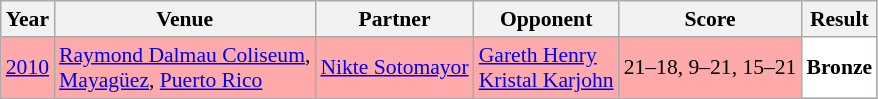<table class="sortable wikitable" style="font-size: 90%;">
<tr>
<th>Year</th>
<th>Venue</th>
<th>Partner</th>
<th>Opponent</th>
<th>Score</th>
<th>Result</th>
</tr>
<tr style="background:#FFAAAA">
<td align="center"><a href='#'>2010</a></td>
<td align="left"><a href='#'>Raymond Dalmau Coliseum</a>,<br><a href='#'>Mayagüez</a>, <a href='#'>Puerto Rico</a></td>
<td align="left"> <a href='#'>Nikte Sotomayor</a></td>
<td align="left"> <a href='#'>Gareth Henry</a> <br>  <a href='#'>Kristal Karjohn</a></td>
<td align="left">21–18, 9–21, 15–21</td>
<td style="text-align:left; background:white"> <strong>Bronze</strong></td>
</tr>
</table>
